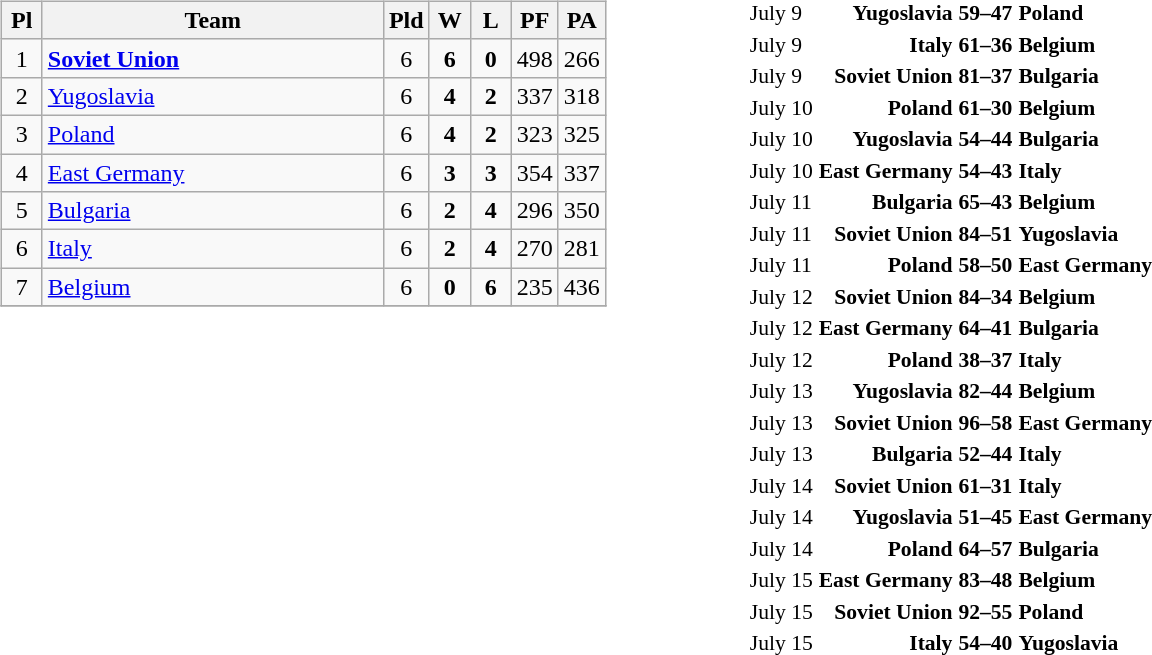<table>
<tr>
<td width="50%"><br><table class="wikitable" style="text-align: center;">
<tr>
<th width=20>Pl</th>
<th width=220>Team</th>
<th width=20>Pld</th>
<th width=20>W</th>
<th width=20>L</th>
<th width=20>PF</th>
<th width=20>PA</th>
</tr>
<tr>
<td>1</td>
<td align="left"> <strong><a href='#'>Soviet Union</a></strong></td>
<td>6</td>
<td><strong>6</strong></td>
<td><strong>0</strong></td>
<td>498</td>
<td>266</td>
</tr>
<tr>
<td>2</td>
<td align="left"> <a href='#'>Yugoslavia</a></td>
<td>6</td>
<td><strong>4</strong></td>
<td><strong>2</strong></td>
<td>337</td>
<td>318</td>
</tr>
<tr>
<td>3</td>
<td align="left"> <a href='#'>Poland</a></td>
<td>6</td>
<td><strong>4</strong></td>
<td><strong>2</strong></td>
<td>323</td>
<td>325</td>
</tr>
<tr>
<td>4</td>
<td align="left"> <a href='#'>East Germany</a></td>
<td>6</td>
<td><strong>3</strong></td>
<td><strong>3</strong></td>
<td>354</td>
<td>337</td>
</tr>
<tr>
<td>5</td>
<td align="left"> <a href='#'>Bulgaria</a></td>
<td>6</td>
<td><strong>2</strong></td>
<td><strong>4</strong></td>
<td>296</td>
<td>350</td>
</tr>
<tr>
<td>6</td>
<td align="left"> <a href='#'>Italy</a></td>
<td>6</td>
<td><strong>2</strong></td>
<td><strong>4</strong></td>
<td>270</td>
<td>281</td>
</tr>
<tr>
<td>7</td>
<td align="left"> <a href='#'>Belgium</a></td>
<td>6</td>
<td><strong>0</strong></td>
<td><strong>6</strong></td>
<td>235</td>
<td>436</td>
</tr>
<tr>
</tr>
</table>
<br>
<br>
<br>
<br>
<br>
<br>
<br>
<br>
<br>
<br>
<br>
<br>
<br></td>
<td><br><table style="font-size:90%; margin: 0 auto;">
<tr>
<td>July 9</td>
<td align="right"><strong>Yugoslavia</strong> </td>
<td align="center"><strong>59–47</strong></td>
<td><strong> Poland</strong></td>
</tr>
<tr>
<td>July 9</td>
<td align="right"><strong>Italy</strong> </td>
<td align="center"><strong>61–36</strong></td>
<td><strong> Belgium</strong></td>
</tr>
<tr>
<td>July 9</td>
<td align="right"><strong>Soviet Union</strong> </td>
<td align="center"><strong>81–37</strong></td>
<td><strong> Bulgaria</strong></td>
</tr>
<tr>
<td>July 10</td>
<td align="right"><strong>Poland</strong> </td>
<td align="center"><strong>61–30</strong></td>
<td><strong> Belgium</strong></td>
</tr>
<tr>
<td>July 10</td>
<td align="right"><strong>Yugoslavia</strong> </td>
<td align="center"><strong>54–44</strong></td>
<td><strong> Bulgaria</strong></td>
</tr>
<tr>
<td>July 10</td>
<td align="right"><strong>East Germany</strong> </td>
<td align="center"><strong>54–43</strong></td>
<td><strong> Italy</strong></td>
</tr>
<tr>
<td>July 11</td>
<td align="right"><strong>Bulgaria</strong> </td>
<td align="center"><strong>65–43</strong></td>
<td><strong> Belgium</strong></td>
</tr>
<tr>
<td>July 11</td>
<td align="right"><strong>Soviet Union</strong> </td>
<td align="center"><strong>84–51</strong></td>
<td><strong> Yugoslavia</strong></td>
</tr>
<tr>
<td>July 11</td>
<td align="right"><strong>Poland</strong> </td>
<td align="center"><strong>58–50</strong></td>
<td><strong> East Germany</strong></td>
</tr>
<tr>
<td>July 12</td>
<td align="right"><strong>Soviet Union</strong> </td>
<td align="center"><strong>84–34</strong></td>
<td><strong> Belgium</strong></td>
</tr>
<tr>
<td>July 12</td>
<td align="right"><strong>East Germany</strong> </td>
<td align="center"><strong>64–41</strong></td>
<td><strong> Bulgaria</strong></td>
</tr>
<tr>
<td>July 12</td>
<td align="right"><strong>Poland</strong> </td>
<td align="center"><strong>38–37</strong></td>
<td><strong> Italy</strong></td>
</tr>
<tr>
<td>July 13</td>
<td align="right"><strong>Yugoslavia</strong> </td>
<td align="center"><strong>82–44</strong></td>
<td><strong> Belgium</strong></td>
</tr>
<tr>
<td>July 13</td>
<td align="right"><strong>Soviet Union</strong> </td>
<td align="center"><strong>96–58</strong></td>
<td><strong> East Germany</strong></td>
</tr>
<tr>
<td>July 13</td>
<td align="right"><strong>Bulgaria</strong> </td>
<td align="center"><strong>52–44</strong></td>
<td><strong> Italy</strong></td>
</tr>
<tr>
<td>July 14</td>
<td align="right"><strong>Soviet Union</strong> </td>
<td align="center"><strong>61–31</strong></td>
<td><strong> Italy</strong></td>
</tr>
<tr>
<td>July 14</td>
<td align="right"><strong>Yugoslavia</strong> </td>
<td align="center"><strong>51–45</strong></td>
<td><strong> East Germany</strong></td>
</tr>
<tr>
<td>July 14</td>
<td align="right"><strong>Poland</strong> </td>
<td align="center"><strong>64–57</strong></td>
<td><strong> Bulgaria</strong></td>
</tr>
<tr>
<td>July 15</td>
<td align="right"><strong>East Germany</strong> </td>
<td align="center"><strong>83–48</strong></td>
<td><strong> Belgium</strong></td>
</tr>
<tr>
<td>July 15</td>
<td align="right"><strong>Soviet Union</strong> </td>
<td align="center"><strong>92–55</strong></td>
<td><strong> Poland</strong></td>
</tr>
<tr>
<td>July 15</td>
<td align="right"><strong>Italy</strong> </td>
<td align="center"><strong>54–40</strong></td>
<td><strong> Yugoslavia</strong></td>
</tr>
<tr>
</tr>
</table>
</td>
</tr>
</table>
